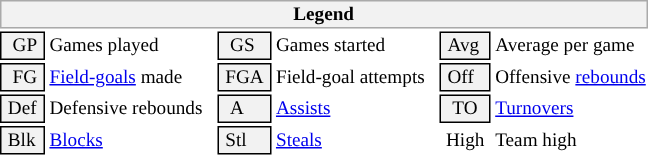<table class="toccolours" style="font-size: 80%; white-space: nowrap;">
<tr>
<th colspan="6" style="background-color: #F2F2F2; border: 1px solid #AAAAAA;">Legend</th>
</tr>
<tr>
<td style="background-color: #F2F2F2; border: 1px solid black;">  GP </td>
<td>Games played</td>
<td style="background-color: #F2F2F2; border: 1px solid black">  GS </td>
<td>Games started</td>
<td style="background-color: #F2F2F2; border: 1px solid black"> Avg </td>
<td>Average per game</td>
</tr>
<tr>
<td style="background-color: #F2F2F2; border: 1px solid black">  FG </td>
<td style="padding-right: 8px"><a href='#'>Field-goals</a> made</td>
<td style="background-color: #F2F2F2; border: 1px solid black"> FGA </td>
<td style="padding-right: 8px">Field-goal attempts</td>
<td style="background-color: #F2F2F2; border: 1px solid black;"> Off </td>
<td>Offensive <a href='#'>rebounds</a></td>
</tr>
<tr>
<td style="background-color: #F2F2F2; border: 1px solid black;"> Def </td>
<td style="padding-right: 8px">Defensive rebounds</td>
<td style="background-color: #F2F2F2; border: 1px solid black">  A </td>
<td style="padding-right: 8px"><a href='#'>Assists</a></td>
<td style="background-color: #F2F2F2; border: 1px solid black">  TO</td>
<td><a href='#'>Turnovers</a></td>
</tr>
<tr>
<td style="background-color: #F2F2F2; border: 1px solid black;"> Blk </td>
<td><a href='#'>Blocks</a></td>
<td style="background-color: #F2F2F2; border: 1px solid black"> Stl </td>
<td><a href='#'>Steals</a></td>
<td> High </td>
<td>Team high</td>
</tr>
<tr>
</tr>
</table>
